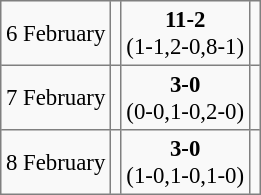<table bgcolor="#f9f9f9" cellpadding="3" cellspacing="0" border="1" style="font-size: 95%; border: gray solid 1px; border-collapse: collapse; background: #f9f9f9;">
<tr>
<td>6 February</td>
<td></td>
<td align="center"><strong>11-2</strong><br>(1-1,2-0,8-1)</td>
<td></td>
</tr>
<tr>
<td>7 February</td>
<td></td>
<td align="center"><strong>3-0</strong><br>(0-0,1-0,2-0)</td>
<td></td>
</tr>
<tr>
<td>8 February</td>
<td></td>
<td align="center"><strong>3-0</strong><br>(1-0,1-0,1-0)</td>
<td></td>
</tr>
</table>
